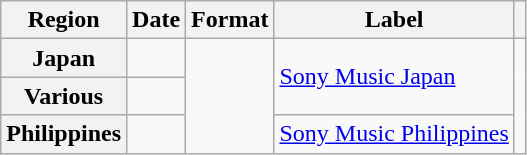<table class="wikitable plainrowheaders">
<tr>
<th scope="col">Region</th>
<th>Date</th>
<th>Format</th>
<th>Label</th>
<th></th>
</tr>
<tr>
<th scope="row">Japan</th>
<td></td>
<td rowspan="3"></td>
<td rowspan="2"><a href='#'>Sony Music Japan</a></td>
<td rowspan="3" style="text-align:center"></td>
</tr>
<tr>
<th scope="row">Various</th>
<td></td>
</tr>
<tr>
<th scope="row">Philippines</th>
<td></td>
<td><a href='#'>Sony Music Philippines</a></td>
</tr>
</table>
